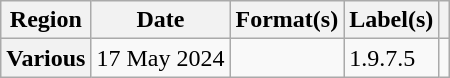<table class="wikitable plainrowheaders">
<tr>
<th scope="col">Region</th>
<th scope="col">Date</th>
<th scope="col">Format(s)</th>
<th scope="col">Label(s)</th>
<th scope="col"></th>
</tr>
<tr>
<th scope="row">Various</th>
<td>17 May 2024</td>
<td></td>
<td>1.9.7.5</td>
<td align="center"></td>
</tr>
</table>
